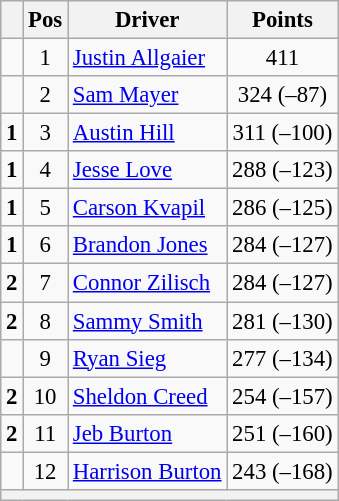<table class="wikitable" style="font-size: 95%;">
<tr>
<th></th>
<th>Pos</th>
<th>Driver</th>
<th>Points</th>
</tr>
<tr>
<td align="left"></td>
<td style="text-align:center;">1</td>
<td><a href='#'>Justin Allgaier</a></td>
<td style="text-align:center;">411</td>
</tr>
<tr>
<td align="left"></td>
<td style="text-align:center;">2</td>
<td><a href='#'>Sam Mayer</a></td>
<td style="text-align:center;">324 (–87)</td>
</tr>
<tr>
<td align="left"> <strong>1</strong></td>
<td style="text-align:center;">3</td>
<td><a href='#'>Austin Hill</a></td>
<td style="text-align:center;">311 (–100)</td>
</tr>
<tr>
<td align="left"> <strong>1</strong></td>
<td style="text-align:center;">4</td>
<td><a href='#'>Jesse Love</a></td>
<td style="text-align:center;">288 (–123)</td>
</tr>
<tr>
<td align="left"> <strong>1</strong></td>
<td style="text-align:center;">5</td>
<td><a href='#'>Carson Kvapil</a></td>
<td style="text-align:center;">286 (–125)</td>
</tr>
<tr>
<td align="left"> <strong>1</strong></td>
<td style="text-align:center;">6</td>
<td><a href='#'>Brandon Jones</a></td>
<td style="text-align:center;">284 (–127)</td>
</tr>
<tr>
<td align="left"> <strong>2</strong></td>
<td style="text-align:center;">7</td>
<td><a href='#'>Connor Zilisch</a></td>
<td style="text-align:center;">284 (–127)</td>
</tr>
<tr>
<td align="left"> <strong>2</strong></td>
<td style="text-align:center;">8</td>
<td><a href='#'>Sammy Smith</a></td>
<td style="text-align:center;">281 (–130)</td>
</tr>
<tr>
<td align="left"></td>
<td style="text-align:center;">9</td>
<td><a href='#'>Ryan Sieg</a></td>
<td style="text-align:center;">277 (–134)</td>
</tr>
<tr>
<td align="left"> <strong>2</strong></td>
<td style="text-align:center;">10</td>
<td><a href='#'>Sheldon Creed</a></td>
<td style="text-align:center;">254 (–157)</td>
</tr>
<tr>
<td align="left"> <strong>2</strong></td>
<td style="text-align:center;">11</td>
<td><a href='#'>Jeb Burton</a></td>
<td style="text-align:center;">251 (–160)</td>
</tr>
<tr>
<td align="left"></td>
<td style="text-align:center;">12</td>
<td><a href='#'>Harrison Burton</a></td>
<td style="text-align:center;">243 (–168)</td>
</tr>
<tr class="sortbottom">
<th colspan="9"></th>
</tr>
</table>
